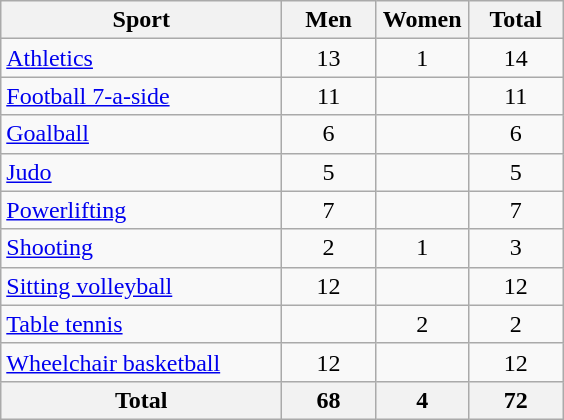<table class="wikitable sortable" style="text-align:center;">
<tr>
<th width=180>Sport</th>
<th width=55>Men</th>
<th width=55>Women</th>
<th width=55>Total</th>
</tr>
<tr>
<td align=left><a href='#'>Athletics</a></td>
<td>13</td>
<td>1</td>
<td>14</td>
</tr>
<tr>
<td align=left><a href='#'>Football 7-a-side</a></td>
<td>11</td>
<td></td>
<td>11</td>
</tr>
<tr>
<td align=left><a href='#'>Goalball</a></td>
<td>6</td>
<td></td>
<td>6</td>
</tr>
<tr>
<td align=left><a href='#'>Judo</a></td>
<td>5</td>
<td></td>
<td>5</td>
</tr>
<tr>
<td align=left><a href='#'>Powerlifting</a></td>
<td>7</td>
<td></td>
<td>7</td>
</tr>
<tr>
<td align=left><a href='#'>Shooting</a></td>
<td>2</td>
<td>1</td>
<td>3</td>
</tr>
<tr>
<td align=left><a href='#'>Sitting volleyball</a></td>
<td>12</td>
<td></td>
<td>12</td>
</tr>
<tr>
<td align=left><a href='#'>Table tennis</a></td>
<td></td>
<td>2</td>
<td>2</td>
</tr>
<tr>
<td align=left><a href='#'>Wheelchair basketball</a></td>
<td>12</td>
<td></td>
<td>12</td>
</tr>
<tr class="sortbottom">
<th>Total</th>
<th>68</th>
<th>4</th>
<th>72</th>
</tr>
</table>
